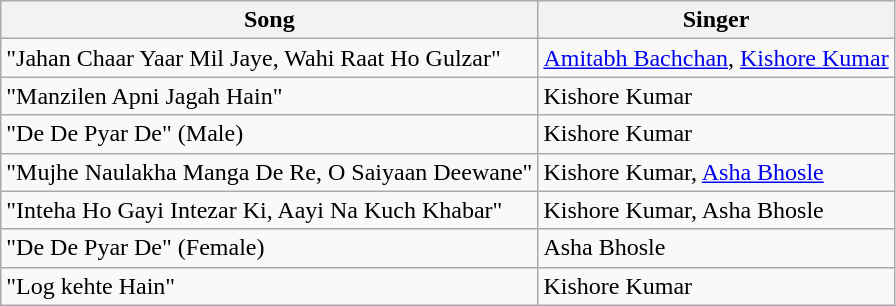<table class="wikitable">
<tr>
<th>Song</th>
<th>Singer</th>
</tr>
<tr>
<td>"Jahan Chaar Yaar Mil Jaye, Wahi Raat Ho Gulzar"</td>
<td><a href='#'>Amitabh Bachchan</a>, <a href='#'>Kishore Kumar</a></td>
</tr>
<tr>
<td>"Manzilen Apni Jagah Hain"</td>
<td>Kishore Kumar</td>
</tr>
<tr>
<td>"De De Pyar De" (Male)</td>
<td>Kishore Kumar</td>
</tr>
<tr>
<td>"Mujhe Naulakha Manga De Re, O Saiyaan Deewane"</td>
<td>Kishore Kumar, <a href='#'>Asha Bhosle</a></td>
</tr>
<tr>
<td>"Inteha Ho Gayi Intezar Ki, Aayi Na Kuch Khabar"</td>
<td>Kishore Kumar, Asha Bhosle</td>
</tr>
<tr>
<td>"De De Pyar De" (Female)</td>
<td>Asha Bhosle</td>
</tr>
<tr>
<td>"Log kehte Hain"</td>
<td>Kishore Kumar</td>
</tr>
</table>
